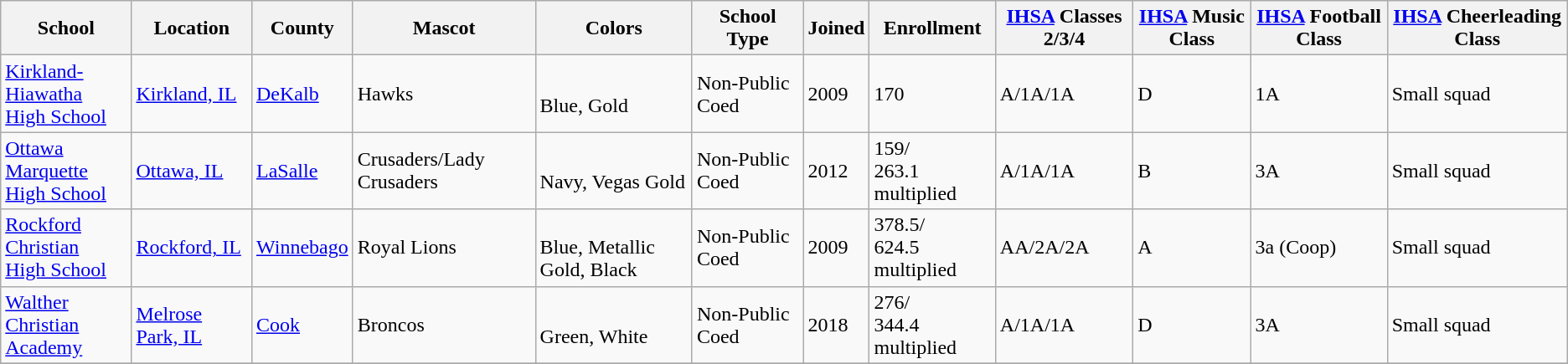<table class="wikitable sortable" style="font-size:100%;">
<tr>
<th><strong>School</strong></th>
<th><strong>Location</strong></th>
<th><strong>County</strong></th>
<th><strong>Mascot</strong></th>
<th><strong>Colors</strong></th>
<th><strong>School Type</strong></th>
<th><strong>Joined</strong></th>
<th><strong>Enrollment</strong></th>
<th><a href='#'>IHSA</a> <strong>Classes 2/3/4</strong></th>
<th><a href='#'>IHSA</a> <strong>Music Class</strong></th>
<th><a href='#'>IHSA</a> <strong>Football Class</strong></th>
<th><a href='#'>IHSA</a> <strong>Cheerleading Class</strong></th>
</tr>
<tr>
<td><a href='#'>Kirkland-Hiawatha<br>High School</a></td>
<td><a href='#'>Kirkland, IL</a></td>
<td><a href='#'>DeKalb</a></td>
<td>Hawks</td>
<td> <br>Blue, Gold</td>
<td>Non-Public Coed</td>
<td>2009</td>
<td>170</td>
<td>A/1A/1A</td>
<td>D</td>
<td>1A</td>
<td>Small squad</td>
</tr>
<tr>
<td><a href='#'>Ottawa Marquette<br>High School</a></td>
<td><a href='#'>Ottawa, IL</a></td>
<td><a href='#'>LaSalle</a></td>
<td>Crusaders/Lady Crusaders</td>
<td> <br>Navy, Vegas Gold</td>
<td>Non-Public Coed</td>
<td>2012</td>
<td>159/<br>263.1 multiplied</td>
<td>A/1A/1A</td>
<td>B</td>
<td>3A</td>
<td>Small squad</td>
</tr>
<tr>
<td><a href='#'>Rockford Christian<br>High School</a></td>
<td><a href='#'>Rockford, IL</a></td>
<td><a href='#'>Winnebago</a></td>
<td>Royal Lions</td>
<td>  <br>Blue, Metallic Gold, Black</td>
<td>Non-Public Coed</td>
<td>2009</td>
<td>378.5/<br>624.5 multiplied</td>
<td>AA/2A/2A</td>
<td>A</td>
<td>3a (Coop)</td>
<td>Small squad</td>
</tr>
<tr>
<td><a href='#'>Walther Christian<br>Academy</a></td>
<td><a href='#'>Melrose Park, IL</a></td>
<td><a href='#'>Cook</a></td>
<td>Broncos</td>
<td>  <br>Green, White</td>
<td>Non-Public Coed</td>
<td>2018</td>
<td>276/<br>344.4 multiplied</td>
<td>A/1A/1A</td>
<td>D</td>
<td>3A</td>
<td>Small squad</td>
</tr>
<tr>
</tr>
</table>
